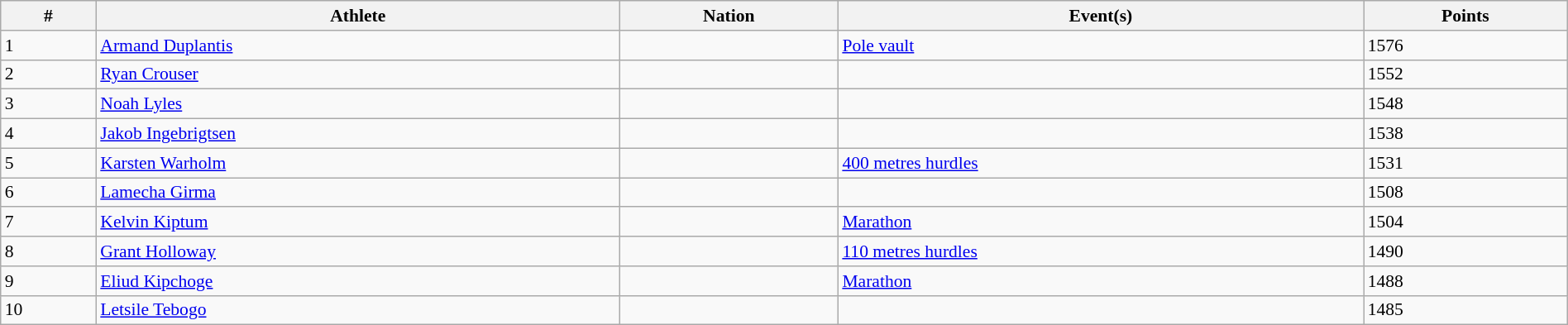<table class="wikitable" width=100% style="font-size:90%; text-align:left;">
<tr>
<th>#</th>
<th>Athlete</th>
<th>Nation</th>
<th>Event(s)</th>
<th>Points</th>
</tr>
<tr>
<td>1</td>
<td><a href='#'>Armand Duplantis</a></td>
<td></td>
<td><a href='#'>Pole vault</a></td>
<td>1576</td>
</tr>
<tr>
<td>2</td>
<td><a href='#'>Ryan Crouser</a></td>
<td></td>
<td></td>
<td>1552</td>
</tr>
<tr>
<td>3</td>
<td><a href='#'>Noah Lyles</a></td>
<td></td>
<td></td>
<td>1548</td>
</tr>
<tr>
<td>4</td>
<td><a href='#'>Jakob Ingebrigtsen</a></td>
<td></td>
<td></td>
<td>1538</td>
</tr>
<tr>
<td>5</td>
<td><a href='#'>Karsten Warholm</a></td>
<td></td>
<td><a href='#'>400 metres hurdles</a></td>
<td>1531</td>
</tr>
<tr>
<td>6</td>
<td><a href='#'>Lamecha Girma</a></td>
<td></td>
<td></td>
<td>1508</td>
</tr>
<tr>
<td>7</td>
<td><a href='#'>Kelvin Kiptum</a></td>
<td></td>
<td><a href='#'>Marathon</a></td>
<td>1504</td>
</tr>
<tr>
<td>8</td>
<td><a href='#'>Grant Holloway</a></td>
<td></td>
<td><a href='#'>110 metres hurdles</a></td>
<td>1490</td>
</tr>
<tr>
<td>9</td>
<td><a href='#'>Eliud Kipchoge</a></td>
<td></td>
<td><a href='#'>Marathon</a></td>
<td>1488</td>
</tr>
<tr>
<td>10</td>
<td><a href='#'>Letsile Tebogo</a></td>
<td></td>
<td></td>
<td>1485</td>
</tr>
</table>
